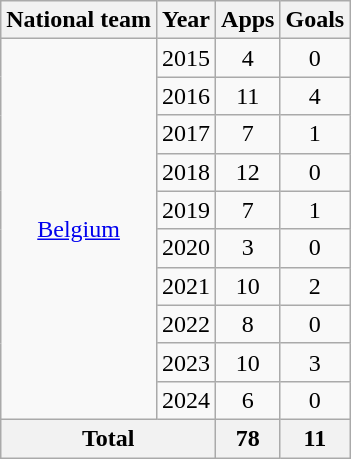<table class="wikitable" style="text-align:center">
<tr>
<th>National team</th>
<th>Year</th>
<th>Apps</th>
<th>Goals</th>
</tr>
<tr>
<td rowspan="10"><a href='#'>Belgium</a></td>
<td>2015</td>
<td>4</td>
<td>0</td>
</tr>
<tr>
<td>2016</td>
<td>11</td>
<td>4</td>
</tr>
<tr>
<td>2017</td>
<td>7</td>
<td>1</td>
</tr>
<tr>
<td>2018</td>
<td>12</td>
<td>0</td>
</tr>
<tr>
<td>2019</td>
<td>7</td>
<td>1</td>
</tr>
<tr>
<td>2020</td>
<td>3</td>
<td>0</td>
</tr>
<tr>
<td>2021</td>
<td>10</td>
<td>2</td>
</tr>
<tr>
<td>2022</td>
<td>8</td>
<td>0</td>
</tr>
<tr>
<td>2023</td>
<td>10</td>
<td>3</td>
</tr>
<tr>
<td>2024</td>
<td>6</td>
<td>0</td>
</tr>
<tr>
<th colspan="2">Total</th>
<th>78</th>
<th>11</th>
</tr>
</table>
